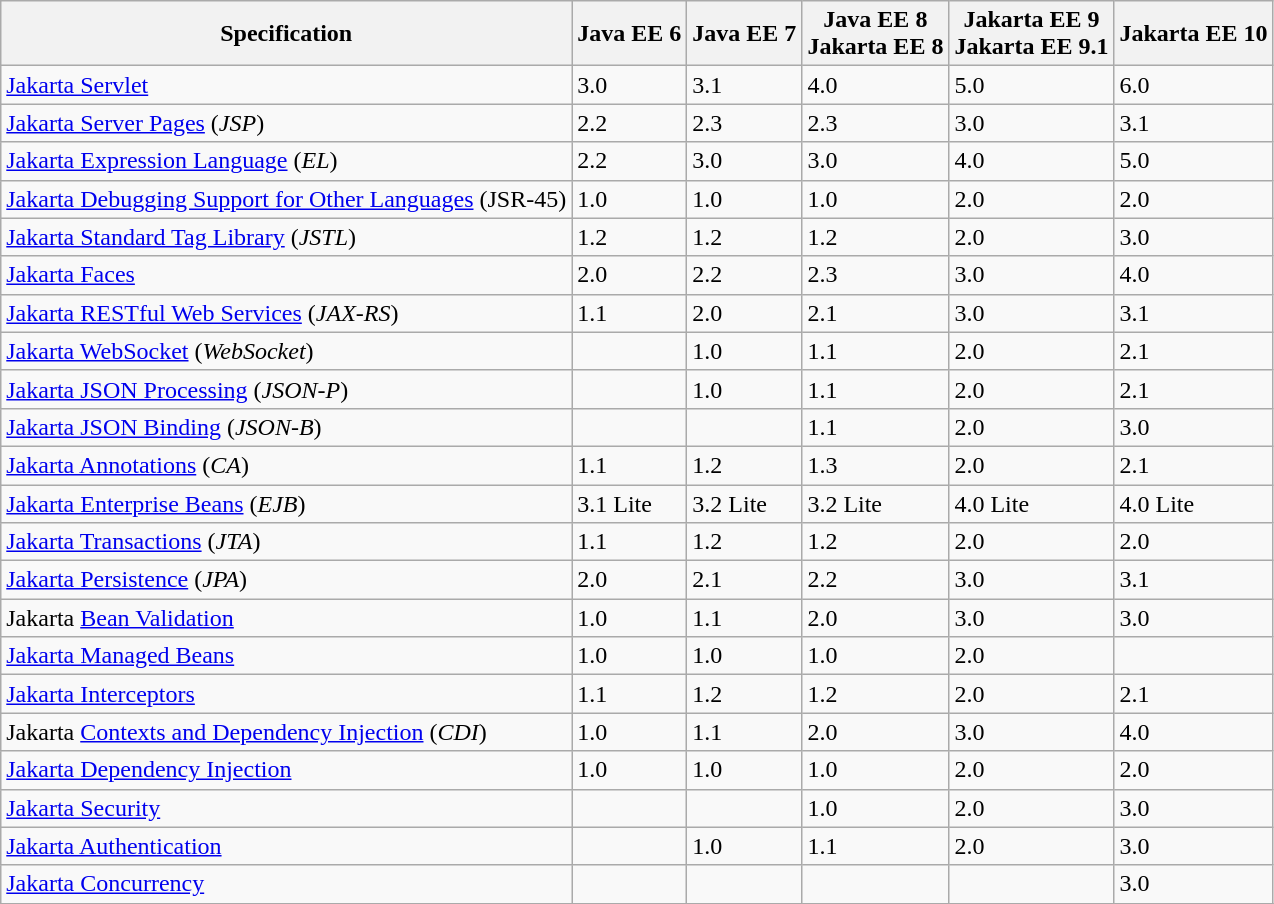<table class="wikitable sortable">
<tr>
<th>Specification</th>
<th>Java EE 6</th>
<th>Java EE 7</th>
<th>Java EE 8<br>Jakarta EE 8</th>
<th>Jakarta EE 9<br>Jakarta EE 9.1</th>
<th>Jakarta EE 10</th>
</tr>
<tr>
<td><a href='#'>Jakarta Servlet</a></td>
<td>3.0</td>
<td>3.1</td>
<td>4.0</td>
<td>5.0</td>
<td>6.0</td>
</tr>
<tr>
<td><a href='#'>Jakarta Server Pages</a> (<em>JSP</em>)</td>
<td>2.2</td>
<td>2.3</td>
<td>2.3</td>
<td>3.0</td>
<td>3.1</td>
</tr>
<tr>
<td><a href='#'>Jakarta Expression Language</a> (<em>EL</em>)</td>
<td>2.2</td>
<td>3.0</td>
<td>3.0</td>
<td>4.0</td>
<td>5.0</td>
</tr>
<tr>
<td><a href='#'>Jakarta Debugging Support for Other Languages</a> (JSR-45)</td>
<td>1.0</td>
<td>1.0</td>
<td>1.0</td>
<td>2.0</td>
<td>2.0</td>
</tr>
<tr>
<td><a href='#'>Jakarta Standard Tag Library</a> (<em>JSTL</em>)</td>
<td>1.2</td>
<td>1.2</td>
<td>1.2</td>
<td>2.0</td>
<td>3.0</td>
</tr>
<tr>
<td><a href='#'>Jakarta Faces</a></td>
<td>2.0</td>
<td>2.2</td>
<td>2.3</td>
<td>3.0</td>
<td>4.0</td>
</tr>
<tr>
<td><a href='#'>Jakarta RESTful Web Services</a> (<em>JAX-RS</em>)</td>
<td>1.1</td>
<td>2.0</td>
<td>2.1</td>
<td>3.0</td>
<td>3.1</td>
</tr>
<tr>
<td><a href='#'>Jakarta WebSocket</a> (<em>WebSocket</em>)</td>
<td></td>
<td>1.0</td>
<td>1.1</td>
<td>2.0</td>
<td>2.1</td>
</tr>
<tr>
<td><a href='#'>Jakarta JSON Processing</a> (<em>JSON-P</em>)</td>
<td></td>
<td>1.0</td>
<td>1.1</td>
<td>2.0</td>
<td>2.1</td>
</tr>
<tr>
<td><a href='#'>Jakarta JSON Binding</a> (<em>JSON-B</em>)</td>
<td></td>
<td></td>
<td>1.1</td>
<td>2.0</td>
<td>3.0</td>
</tr>
<tr>
<td><a href='#'>Jakarta Annotations</a> (<em>CA</em>)</td>
<td>1.1</td>
<td>1.2</td>
<td>1.3</td>
<td>2.0</td>
<td>2.1</td>
</tr>
<tr>
<td><a href='#'>Jakarta Enterprise Beans</a> (<em>EJB</em>)</td>
<td>3.1 Lite</td>
<td>3.2 Lite</td>
<td>3.2 Lite</td>
<td>4.0 Lite</td>
<td>4.0 Lite</td>
</tr>
<tr>
<td><a href='#'>Jakarta Transactions</a> (<em>JTA</em>)</td>
<td>1.1</td>
<td>1.2</td>
<td>1.2</td>
<td>2.0</td>
<td>2.0</td>
</tr>
<tr>
<td><a href='#'>Jakarta Persistence</a> (<em>JPA</em>)</td>
<td>2.0</td>
<td>2.1</td>
<td>2.2</td>
<td>3.0</td>
<td>3.1</td>
</tr>
<tr>
<td>Jakarta <a href='#'>Bean Validation</a></td>
<td>1.0</td>
<td>1.1</td>
<td>2.0</td>
<td>3.0</td>
<td>3.0</td>
</tr>
<tr>
<td><a href='#'>Jakarta Managed Beans</a></td>
<td>1.0</td>
<td>1.0</td>
<td>1.0</td>
<td>2.0</td>
<td></td>
</tr>
<tr>
<td><a href='#'>Jakarta Interceptors</a></td>
<td>1.1</td>
<td>1.2</td>
<td>1.2</td>
<td>2.0</td>
<td>2.1</td>
</tr>
<tr>
<td>Jakarta <a href='#'>Contexts and Dependency Injection</a> (<em>CDI</em>)</td>
<td>1.0</td>
<td>1.1</td>
<td>2.0</td>
<td>3.0</td>
<td>4.0</td>
</tr>
<tr>
<td><a href='#'>Jakarta Dependency Injection</a></td>
<td>1.0</td>
<td>1.0</td>
<td>1.0</td>
<td>2.0</td>
<td>2.0</td>
</tr>
<tr>
<td><a href='#'>Jakarta Security</a></td>
<td></td>
<td></td>
<td>1.0</td>
<td>2.0</td>
<td>3.0</td>
</tr>
<tr>
<td><a href='#'>Jakarta Authentication</a></td>
<td></td>
<td>1.0</td>
<td>1.1</td>
<td>2.0</td>
<td>3.0</td>
</tr>
<tr>
<td><a href='#'>Jakarta Concurrency</a></td>
<td></td>
<td></td>
<td></td>
<td></td>
<td>3.0</td>
</tr>
<tr>
</tr>
</table>
